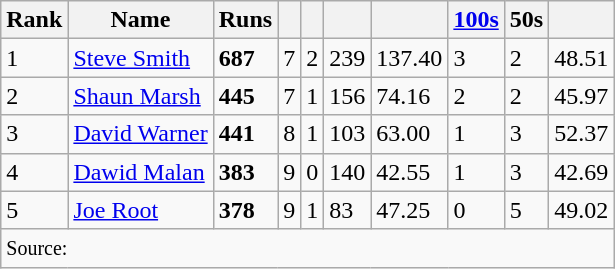<table class="wikitable defaultcenter col2left">
<tr>
<th>Rank</th>
<th>Name</th>
<th>Runs</th>
<th><a href='#'></a></th>
<th><a href='#'></a></th>
<th></th>
<th><a href='#'></a></th>
<th><a href='#'>100s</a></th>
<th>50s</th>
<th><a href='#'></a></th>
</tr>
<tr>
<td>1</td>
<td> <a href='#'>Steve Smith</a></td>
<td><strong>687</strong></td>
<td>7</td>
<td>2</td>
<td>239</td>
<td>137.40</td>
<td>3</td>
<td>2</td>
<td>48.51</td>
</tr>
<tr>
<td>2</td>
<td> <a href='#'>Shaun Marsh</a></td>
<td><strong>445</strong></td>
<td>7</td>
<td>1</td>
<td>156</td>
<td>74.16</td>
<td>2</td>
<td>2</td>
<td>45.97</td>
</tr>
<tr>
<td>3</td>
<td> <a href='#'>David Warner</a></td>
<td><strong>441</strong></td>
<td>8</td>
<td>1</td>
<td>103</td>
<td>63.00</td>
<td>1</td>
<td>3</td>
<td>52.37</td>
</tr>
<tr>
<td>4</td>
<td> <a href='#'>Dawid Malan</a></td>
<td><strong>383</strong></td>
<td>9</td>
<td>0</td>
<td>140</td>
<td>42.55</td>
<td>1</td>
<td>3</td>
<td>42.69</td>
</tr>
<tr>
<td>5</td>
<td> <a href='#'>Joe Root</a></td>
<td><strong>378</strong></td>
<td>9</td>
<td>1</td>
<td>83</td>
<td>47.25</td>
<td>0</td>
<td>5</td>
<td>49.02</td>
</tr>
<tr>
<td colspan="10" style="text-align:left;"><small>Source: </small></td>
</tr>
</table>
